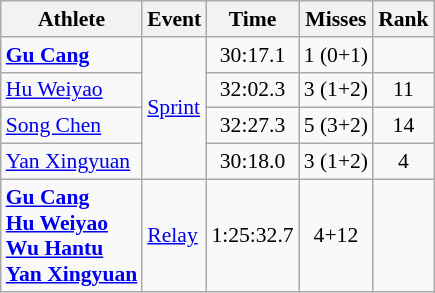<table class="wikitable" style="font-size:90%;text-align:center;">
<tr>
<th>Athlete</th>
<th>Event</th>
<th>Time</th>
<th>Misses</th>
<th>Rank</th>
</tr>
<tr>
<td align=left><strong><a href='#'>Gu Cang</a></strong></td>
<td align=left rowspan=4><a href='#'>Sprint</a></td>
<td>30:17.1</td>
<td>1 (0+1)</td>
<td></td>
</tr>
<tr>
<td align=left><a href='#'>Hu Weiyao</a></td>
<td>32:02.3</td>
<td>3 (1+2)</td>
<td>11</td>
</tr>
<tr>
<td align=left><a href='#'>Song Chen</a></td>
<td>32:27.3</td>
<td>5 (3+2)</td>
<td>14</td>
</tr>
<tr>
<td align=left><a href='#'>Yan Xingyuan</a></td>
<td>30:18.0</td>
<td>3 (1+2)</td>
<td>4</td>
</tr>
<tr>
<td align=left><strong><a href='#'>Gu Cang</a><br><a href='#'>Hu Weiyao</a><br><a href='#'>Wu Hantu</a><br><a href='#'>Yan Xingyuan</a></strong></td>
<td align=left><a href='#'>Relay</a></td>
<td>1:25:32.7</td>
<td>4+12</td>
<td></td>
</tr>
</table>
